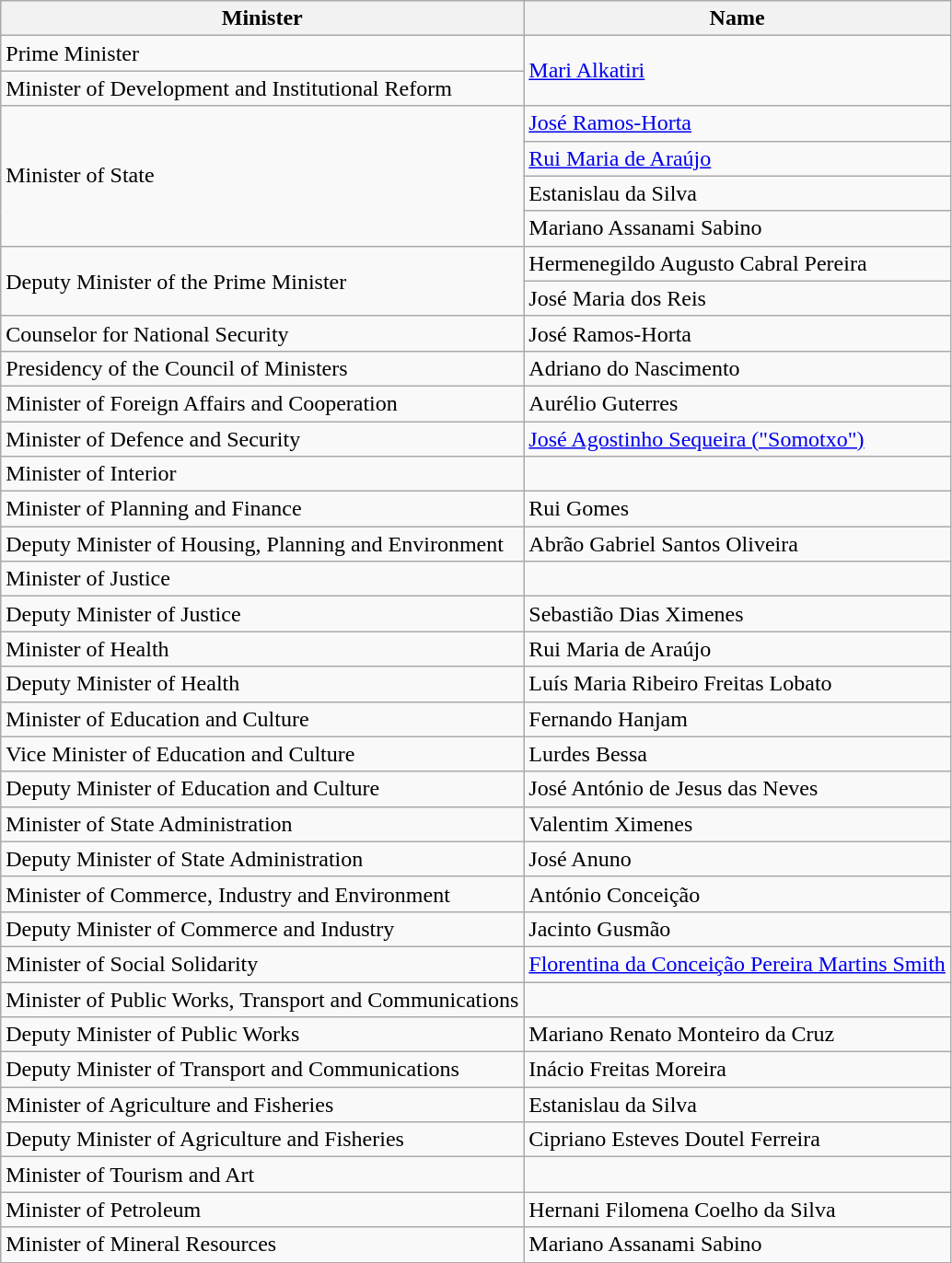<table class="wikitable sortable">
<tr>
<th>Minister</th>
<th>Name</th>
</tr>
<tr>
<td>Prime Minister</td>
<td rowspan=2><a href='#'>Mari Alkatiri</a></td>
</tr>
<tr>
<td>Minister of Development and Institutional Reform</td>
</tr>
<tr>
<td rowspan=4>Minister of State</td>
<td><a href='#'>José Ramos-Horta</a></td>
</tr>
<tr>
<td><a href='#'>Rui Maria de Araújo</a></td>
</tr>
<tr>
<td>Estanislau da Silva</td>
</tr>
<tr>
<td>Mariano Assanami Sabino</td>
</tr>
<tr>
<td rowspan=2>Deputy Minister of the Prime Minister</td>
<td>Hermenegildo Augusto Cabral Pereira</td>
</tr>
<tr>
<td>José Maria dos Reis</td>
</tr>
<tr>
<td>Counselor for National Security</td>
<td>José Ramos-Horta</td>
</tr>
<tr>
<td>Presidency of the Council of Ministers</td>
<td>Adriano do Nascimento</td>
</tr>
<tr>
<td>Minister of Foreign Affairs and Cooperation</td>
<td>Aurélio Guterres</td>
</tr>
<tr>
<td>Minister of Defence and Security</td>
<td><a href='#'>José Agostinho Sequeira ("Somotxo")</a></td>
</tr>
<tr>
<td>Minister of Interior</td>
<td></td>
</tr>
<tr>
<td>Minister of Planning and Finance</td>
<td>Rui Gomes</td>
</tr>
<tr>
<td>Deputy Minister of Housing, Planning and Environment</td>
<td>Abrão Gabriel Santos Oliveira</td>
</tr>
<tr>
<td>Minister of Justice</td>
<td></td>
</tr>
<tr>
<td>Deputy Minister of Justice</td>
<td>Sebastião Dias Ximenes</td>
</tr>
<tr>
<td>Minister of Health</td>
<td>Rui Maria de Araújo</td>
</tr>
<tr>
<td>Deputy Minister of Health</td>
<td>Luís Maria Ribeiro Freitas Lobato</td>
</tr>
<tr>
<td>Minister of Education and Culture</td>
<td>Fernando Hanjam</td>
</tr>
<tr>
<td>Vice Minister of Education and Culture</td>
<td>Lurdes Bessa</td>
</tr>
<tr>
<td>Deputy Minister of Education and Culture</td>
<td>José António de Jesus das Neves</td>
</tr>
<tr>
<td>Minister of State Administration</td>
<td>Valentim Ximenes</td>
</tr>
<tr>
<td>Deputy Minister of State Administration</td>
<td>José Anuno</td>
</tr>
<tr>
<td>Minister of Commerce, Industry and Environment</td>
<td>António Conceição</td>
</tr>
<tr>
<td>Deputy Minister of Commerce and Industry</td>
<td>Jacinto Gusmão</td>
</tr>
<tr>
<td>Minister of Social Solidarity</td>
<td><a href='#'>Florentina da Conceição Pereira Martins Smith</a></td>
</tr>
<tr>
<td>Minister of Public Works, Transport and Communications</td>
<td></td>
</tr>
<tr>
<td>Deputy Minister of Public Works</td>
<td>Mariano Renato Monteiro da Cruz</td>
</tr>
<tr>
<td>Deputy Minister of Transport and Communications</td>
<td>Inácio Freitas Moreira</td>
</tr>
<tr>
<td>Minister of Agriculture and Fisheries</td>
<td>Estanislau da Silva</td>
</tr>
<tr>
<td>Deputy Minister of Agriculture and Fisheries</td>
<td>Cipriano Esteves Doutel Ferreira</td>
</tr>
<tr>
<td>Minister of Tourism and Art</td>
<td></td>
</tr>
<tr>
<td>Minister of Petroleum</td>
<td>Hernani Filomena Coelho da Silva</td>
</tr>
<tr>
<td>Minister of Mineral Resources</td>
<td>Mariano Assanami Sabino</td>
</tr>
</table>
